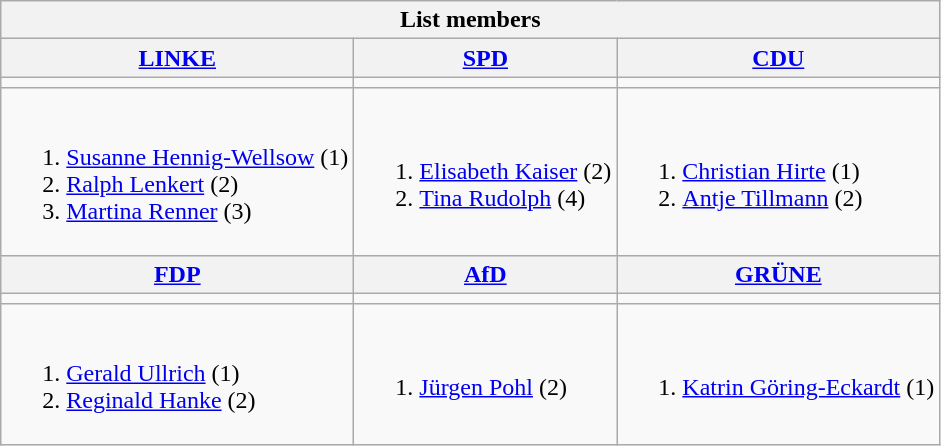<table class=wikitable>
<tr>
<th colspan=3>List members</th>
</tr>
<tr>
<th><a href='#'>LINKE</a></th>
<th><a href='#'>SPD</a></th>
<th><a href='#'>CDU</a></th>
</tr>
<tr>
<td bgcolor=></td>
<td bgcolor=></td>
<td bgcolor=></td>
</tr>
<tr>
<td><br><ol><li><a href='#'>Susanne Hennig-Wellsow</a> (1)</li><li><a href='#'>Ralph Lenkert</a> (2)</li><li><a href='#'>Martina Renner</a> (3)</li></ol></td>
<td><br><ol><li><a href='#'>Elisabeth Kaiser</a> (2)</li><li><a href='#'>Tina Rudolph</a> (4)</li></ol></td>
<td><br><ol><li><a href='#'>Christian Hirte</a> (1)</li><li><a href='#'>Antje Tillmann</a> (2)</li></ol></td>
</tr>
<tr>
<th><a href='#'>FDP</a></th>
<th><a href='#'>AfD</a></th>
<th><a href='#'>GRÜNE</a></th>
</tr>
<tr>
<td bgcolor=></td>
<td bgcolor=></td>
<td bgcolor=></td>
</tr>
<tr>
<td><br><ol><li><a href='#'>Gerald Ullrich</a> (1)</li><li><a href='#'>Reginald Hanke</a> (2)</li></ol></td>
<td><br><ol><li><a href='#'>Jürgen Pohl</a> (2)</li></ol></td>
<td><br><ol><li><a href='#'>Katrin Göring-Eckardt</a> (1)</li></ol></td>
</tr>
</table>
